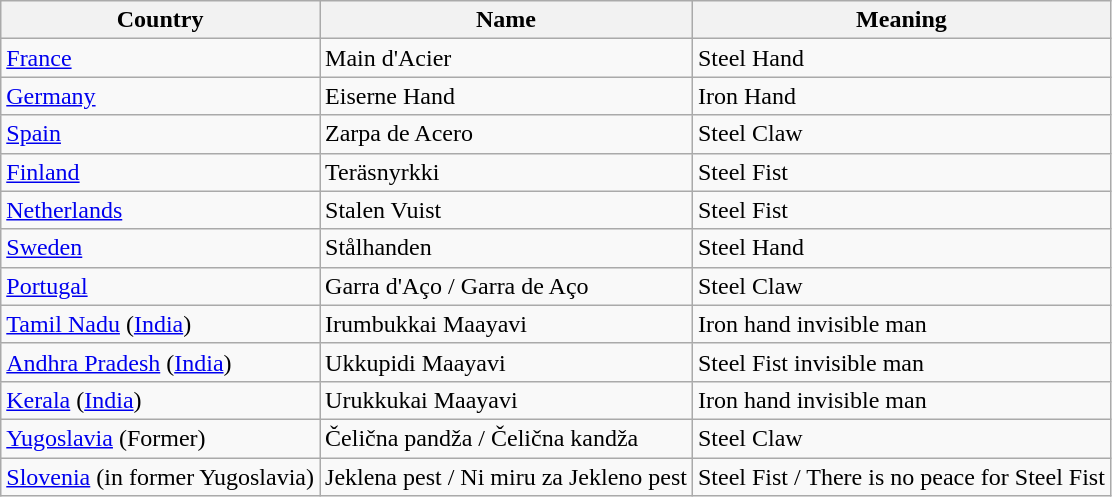<table class="wikitable">
<tr>
<th>Country</th>
<th>Name</th>
<th>Meaning</th>
</tr>
<tr>
<td><a href='#'>France</a></td>
<td>Main d'Acier</td>
<td>Steel Hand</td>
</tr>
<tr>
<td><a href='#'>Germany</a></td>
<td>Eiserne Hand</td>
<td>Iron Hand</td>
</tr>
<tr>
<td><a href='#'>Spain</a></td>
<td>Zarpa de Acero</td>
<td>Steel Claw</td>
</tr>
<tr>
<td><a href='#'>Finland</a></td>
<td>Teräsnyrkki</td>
<td>Steel Fist</td>
</tr>
<tr>
<td><a href='#'>Netherlands</a></td>
<td>Stalen Vuist</td>
<td>Steel Fist</td>
</tr>
<tr>
<td><a href='#'>Sweden</a></td>
<td>Stålhanden</td>
<td>Steel Hand</td>
</tr>
<tr>
<td><a href='#'>Portugal</a></td>
<td>Garra d'Aço / Garra de Aço</td>
<td>Steel Claw</td>
</tr>
<tr>
<td><a href='#'>Tamil Nadu</a> (<a href='#'>India</a>)</td>
<td>Irumbukkai Maayavi</td>
<td>Iron hand invisible man</td>
</tr>
<tr>
<td><a href='#'>Andhra Pradesh</a> (<a href='#'>India</a>)</td>
<td>Ukkupidi Maayavi</td>
<td>Steel Fist invisible man</td>
</tr>
<tr>
<td><a href='#'>Kerala</a> (<a href='#'>India</a>)</td>
<td>Urukkukai Maayavi</td>
<td>Iron hand invisible man</td>
</tr>
<tr>
<td><a href='#'>Yugoslavia</a> (Former)</td>
<td>Čelična pandža / Čelična kandža</td>
<td>Steel Claw</td>
</tr>
<tr>
<td><a href='#'>Slovenia</a> (in former Yugoslavia)</td>
<td>Jeklena pest / Ni miru za Jekleno pest</td>
<td>Steel Fist / There is no peace for Steel Fist</td>
</tr>
</table>
